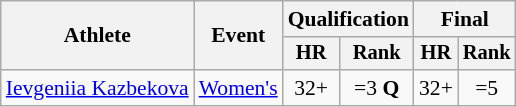<table class="wikitable" style="text-align:center; font-size:90%">
<tr>
<th rowspan=2>Athlete</th>
<th rowspan=2>Event</th>
<th colspan=2>Qualification</th>
<th colspan=2>Final</th>
</tr>
<tr style="font-size:95%">
<th>HR</th>
<th>Rank</th>
<th>HR</th>
<th>Rank</th>
</tr>
<tr>
<td align=left><a href='#'>Ievgeniia Kazbekova</a></td>
<td align=left><a href='#'>Women's</a></td>
<td>32+</td>
<td>=3 <strong>Q</strong></td>
<td>32+</td>
<td>=5</td>
</tr>
</table>
